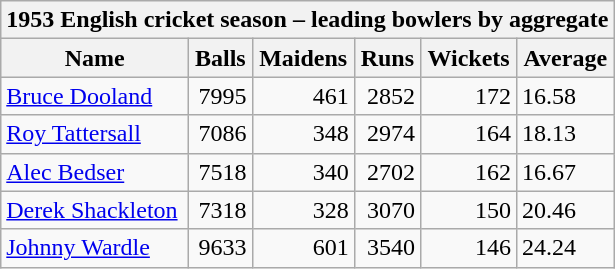<table class="wikitable">
<tr>
<th bgcolor="#efefef" colspan="7">1953 English cricket season – leading bowlers by aggregate</th>
</tr>
<tr bgcolor="#efefef">
<th>Name</th>
<th>Balls</th>
<th>Maidens</th>
<th>Runs</th>
<th>Wickets</th>
<th>Average</th>
</tr>
<tr>
<td><a href='#'>Bruce Dooland</a></td>
<td align="right">7995</td>
<td align="right">461</td>
<td align="right">2852</td>
<td align="right">172</td>
<td>16.58</td>
</tr>
<tr>
<td><a href='#'>Roy Tattersall</a></td>
<td align="right">7086</td>
<td align="right">348</td>
<td align="right">2974</td>
<td align="right">164</td>
<td>18.13</td>
</tr>
<tr>
<td><a href='#'>Alec Bedser</a></td>
<td align="right">7518</td>
<td align="right">340</td>
<td align="right">2702</td>
<td align="right">162</td>
<td>16.67</td>
</tr>
<tr>
<td><a href='#'>Derek Shackleton</a></td>
<td align="right">7318</td>
<td align="right">328</td>
<td align="right">3070</td>
<td align="right">150</td>
<td>20.46</td>
</tr>
<tr>
<td><a href='#'>Johnny Wardle</a></td>
<td align="right">9633</td>
<td align="right">601</td>
<td align="right">3540</td>
<td align="right">146</td>
<td>24.24</td>
</tr>
</table>
